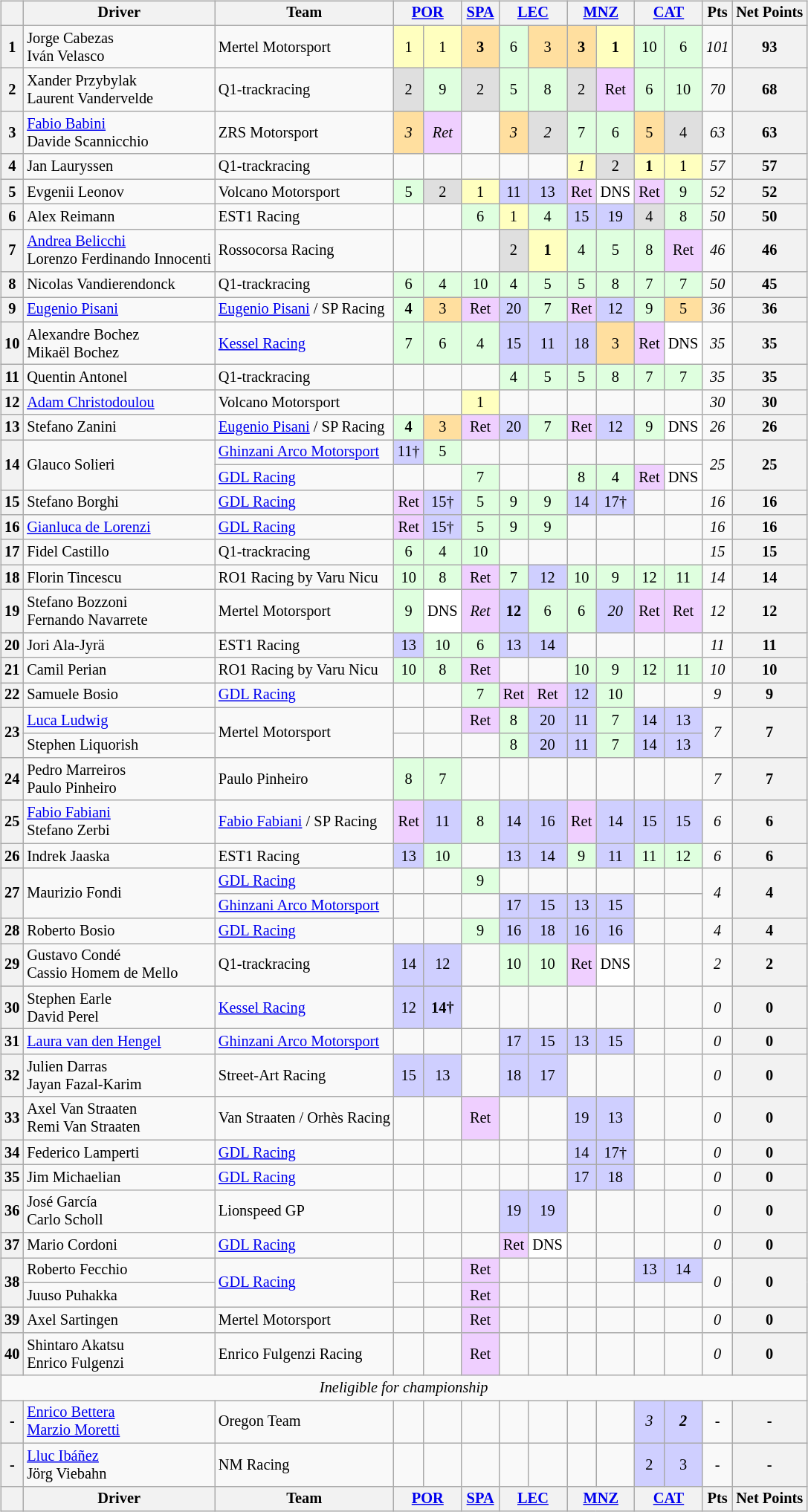<table>
<tr>
<td><br><table class="wikitable" style="font-size:85%; text-align:center">
<tr>
<th valign="middle"></th>
<th valign="middle">Driver</th>
<th>Team</th>
<th colspan="2" style="width: 4em;"><a href='#'>POR</a><br></th>
<th colspan="1" style="width: 2em;"><a href='#'>SPA</a><br></th>
<th colspan="2" style="width: 4em;"><a href='#'>LEC</a><br></th>
<th colspan="2" style="width: 4em;"><a href='#'>MNZ</a><br></th>
<th colspan="2" style="width: 4em;"><a href='#'>CAT</a><br></th>
<th valign="middle">Pts</th>
<th valign="middle">Net Points</th>
</tr>
<tr>
<th>1</th>
<td align="left"> Jorge Cabezas<br> Iván Velasco</td>
<td align="left"> Mertel Motorsport</td>
<td style="background:#ffffbf;">1</td>
<td style="background:#ffffbf;">1</td>
<td style="background:#ffdf9f;"><strong>3</strong></td>
<td style="background:#dfffdf;">6</td>
<td style="background:#ffdf9f;">3</td>
<td style="background:#ffdf9f;"><strong>3</strong></td>
<td style="background:#ffffbf;"><strong>1</strong></td>
<td style="background:#dfffdf;">10</td>
<td style="background:#dfffdf;">6</td>
<td><em>101</em></td>
<th>93</th>
</tr>
<tr>
<th>2</th>
<td align="left"> Xander Przybylak<br> Laurent Vandervelde</td>
<td align="left"> Q1-trackracing</td>
<td style="background:#dfdfdf;">2</td>
<td style="background:#dfffdf;">9</td>
<td style="background:#dfdfdf;">2</td>
<td style="background:#dfffdf;">5</td>
<td style="background:#dfffdf;">8</td>
<td style="background:#dfdfdf;">2</td>
<td style="background:#efcfff;">Ret</td>
<td style="background:#dfffdf;">6</td>
<td style="background:#dfffdf;">10</td>
<td><em>70</em></td>
<th>68</th>
</tr>
<tr>
<th>3</th>
<td align="left"> <a href='#'>Fabio Babini</a><br> Davide Scannicchio</td>
<td align="left"> ZRS Motorsport</td>
<td style="background:#ffdf9f;"><em>3</em></td>
<td style="background:#efcfff;"><em>Ret</em></td>
<td></td>
<td style="background:#ffdf9f;"><em>3</em></td>
<td style="background:#dfdfdf;"><em>2</em></td>
<td style="background:#dfffdf;">7</td>
<td style="background:#dfffdf;">6</td>
<td style="background:#ffdf9f;">5</td>
<td style="background:#dfdfdf;">4</td>
<td><em>63</em></td>
<th>63</th>
</tr>
<tr>
<th>4</th>
<td align="left"> Jan Lauryssen</td>
<td align="left"> Q1-trackracing</td>
<td></td>
<td></td>
<td></td>
<td></td>
<td></td>
<td style="background:#ffffbf;"><em>1</em></td>
<td style="background:#dfdfdf;">2</td>
<td style="background:#ffffbf;"><strong>1</strong></td>
<td style="background:#ffffbf;">1</td>
<td><em>57</em></td>
<th>57</th>
</tr>
<tr>
<th>5</th>
<td align="left"> Evgenii Leonov</td>
<td align="left"> Volcano Motorsport</td>
<td style="background:#dfffdf;">5</td>
<td style="background:#dfdfdf;">2</td>
<td style="background:#ffffbf;">1</td>
<td style="background:#cfcfff;">11</td>
<td style="background:#cfcfff;">13</td>
<td style="background:#efcfff;">Ret</td>
<td style="background:#ffffff;">DNS</td>
<td style="background:#efcfff;">Ret</td>
<td style="background:#dfffdf;">9</td>
<td><em>52</em></td>
<th>52</th>
</tr>
<tr>
<th>6</th>
<td align="left"> Alex Reimann</td>
<td align="left"> EST1 Racing</td>
<td></td>
<td></td>
<td style="background:#dfffdf;">6</td>
<td style="background:#ffffbf;">1</td>
<td style="background:#dfffdf;">4</td>
<td style="background:#cfcfff;">15</td>
<td style="background:#cfcfff;">19</td>
<td style="background:#dfdfdf;">4</td>
<td style="background:#dfffdf;">8</td>
<td><em>50</em></td>
<th>50</th>
</tr>
<tr>
<th>7</th>
<td align="left"> <a href='#'>Andrea Belicchi</a><br> Lorenzo Ferdinando Innocenti</td>
<td align="left"> Rossocorsa Racing</td>
<td></td>
<td></td>
<td></td>
<td style="background:#dfdfdf;">2</td>
<td style="background:#ffffbf;"><strong>1</strong></td>
<td style="background:#dfffdf;">4</td>
<td style="background:#dfffdf;">5</td>
<td style="background:#dfffdf;">8</td>
<td style="background:#efcfff;">Ret</td>
<td><em>46</em></td>
<th>46</th>
</tr>
<tr>
<th>8</th>
<td align="left"> Nicolas Vandierendonck</td>
<td align="left"> Q1-trackracing</td>
<td style="background:#dfffdf;">6</td>
<td style="background:#dfffdf;">4</td>
<td style="background:#dfffdf;">10</td>
<td style="background:#dfffdf;">4</td>
<td style="background:#dfffdf;">5</td>
<td style="background:#dfffdf;">5</td>
<td style="background:#dfffdf;">8</td>
<td style="background:#dfffdf;">7</td>
<td style="background:#dfffdf;">7</td>
<td><em>50</em></td>
<th>45</th>
</tr>
<tr>
<th>9</th>
<td align="left"> <a href='#'>Eugenio Pisani</a></td>
<td align="left"> <a href='#'>Eugenio Pisani</a> / SP Racing</td>
<td style="background:#dfffdf;"><strong>4</strong></td>
<td style="background:#ffdf9f;">3</td>
<td style="background:#efcfff;">Ret</td>
<td style="background:#cfcfff;">20</td>
<td style="background:#dfffdf;">7</td>
<td style="background:#efcfff;">Ret</td>
<td style="background:#cfcfff;">12</td>
<td style="background:#dfffdf;">9</td>
<td style="background:#ffdf9f;">5</td>
<td><em>36</em></td>
<th>36</th>
</tr>
<tr>
<th>10</th>
<td align="left"> Alexandre Bochez<br> Mikaël Bochez</td>
<td align="left"> <a href='#'>Kessel Racing</a></td>
<td style="background:#dfffdf;">7</td>
<td style="background:#dfffdf;">6</td>
<td style="background:#dfffdf;">4</td>
<td style="background:#cfcfff;">15</td>
<td style="background:#cfcfff;">11</td>
<td style="background:#cfcfff;">18</td>
<td style="background:#ffdf9f;">3</td>
<td style="background:#efcfff;">Ret</td>
<td style="background:#ffffff;">DNS</td>
<td><em>35</em></td>
<th>35</th>
</tr>
<tr>
<th>11</th>
<td align="left"> Quentin Antonel</td>
<td align="left"> Q1-trackracing</td>
<td></td>
<td></td>
<td></td>
<td style="background:#dfffdf;">4</td>
<td style="background:#dfffdf;">5</td>
<td style="background:#dfffdf;">5</td>
<td style="background:#dfffdf;">8</td>
<td style="background:#dfffdf;">7</td>
<td style="background:#dfffdf;">7</td>
<td><em>35</em></td>
<th>35</th>
</tr>
<tr>
<th>12</th>
<td align="left"> <a href='#'>Adam Christodoulou</a></td>
<td align="left"> Volcano Motorsport</td>
<td></td>
<td></td>
<td style="background:#ffffbf;">1</td>
<td></td>
<td></td>
<td></td>
<td></td>
<td></td>
<td></td>
<td><em>30</em></td>
<th>30</th>
</tr>
<tr>
<th>13</th>
<td align="left"> Stefano Zanini</td>
<td align="left"> <a href='#'>Eugenio Pisani</a> / SP Racing</td>
<td style="background:#dfffdf;"><strong>4</strong></td>
<td style="background:#ffdf9f;">3</td>
<td style="background:#efcfff;">Ret</td>
<td style="background:#cfcfff;">20</td>
<td style="background:#dfffdf;">7</td>
<td style="background:#efcfff;">Ret</td>
<td style="background:#cfcfff;">12</td>
<td style="background:#dfffdf;">9</td>
<td style="background:#ffffff;">DNS</td>
<td><em>26</em></td>
<th>26</th>
</tr>
<tr>
<th rowspan=2>14</th>
<td rowspan=2 align="left"> Glauco Solieri</td>
<td align="left"> <a href='#'>Ghinzani Arco Motorsport</a></td>
<td style="background:#cfcfff;">11†</td>
<td style="background:#dfffdf;">5</td>
<td></td>
<td></td>
<td></td>
<td></td>
<td></td>
<td></td>
<td></td>
<td rowspan=2><em>25</em></td>
<th rowspan=2>25</th>
</tr>
<tr>
<td align="left"> <a href='#'>GDL Racing</a></td>
<td></td>
<td></td>
<td style="background:#dfffdf;">7</td>
<td></td>
<td></td>
<td style="background:#dfffdf;">8</td>
<td style="background:#dfffdf;">4</td>
<td style="background:#efcfff;">Ret</td>
<td style="background:#ffffff;">DNS</td>
</tr>
<tr>
<th>15</th>
<td align="left"> Stefano Borghi</td>
<td align="left"> <a href='#'>GDL Racing</a></td>
<td style="background:#efcfff;">Ret</td>
<td style="background:#cfcfff;">15†</td>
<td style="background:#dfffdf;">5</td>
<td style="background:#dfffdf;">9</td>
<td style="background:#dfffdf;">9</td>
<td style="background:#cfcfff;">14</td>
<td style="background:#cfcfff;">17†</td>
<td></td>
<td></td>
<td><em>16</em></td>
<th>16</th>
</tr>
<tr>
<th>16</th>
<td align="left"> <a href='#'>Gianluca de Lorenzi</a></td>
<td align="left"> <a href='#'>GDL Racing</a></td>
<td style="background:#efcfff;">Ret</td>
<td style="background:#cfcfff;">15†</td>
<td style="background:#dfffdf;">5</td>
<td style="background:#dfffdf;">9</td>
<td style="background:#dfffdf;">9</td>
<td></td>
<td></td>
<td></td>
<td></td>
<td><em>16</em></td>
<th>16</th>
</tr>
<tr>
<th>17</th>
<td align="left"> Fidel Castillo</td>
<td align="left"> Q1-trackracing</td>
<td style="background:#dfffdf;">6</td>
<td style="background:#dfffdf;">4</td>
<td style="background:#dfffdf;">10</td>
<td></td>
<td></td>
<td></td>
<td></td>
<td></td>
<td></td>
<td><em>15</em></td>
<th>15</th>
</tr>
<tr>
<th>18</th>
<td align="left"> Florin Tincescu</td>
<td align="left"> RO1 Racing by Varu Nicu</td>
<td style="background:#dfffdf;">10</td>
<td style="background:#dfffdf;">8</td>
<td style="background:#efcfff;">Ret</td>
<td style="background:#dfffdf;">7</td>
<td style="background:#cfcfff;">12</td>
<td style="background:#dfffdf;">10</td>
<td style="background:#dfffdf;">9</td>
<td style="background:#dfffdf;">12</td>
<td style="background:#dfffdf;">11</td>
<td><em>14</em></td>
<th>14</th>
</tr>
<tr>
<th>19</th>
<td align="left"> Stefano Bozzoni<br> Fernando Navarrete</td>
<td align="left"> Mertel Motorsport</td>
<td style="background:#dfffdf;">9</td>
<td style="background:white;">DNS</td>
<td style="background:#efcfff;"><em>Ret</em></td>
<td style="background:#cfcfff;"><strong>12</strong></td>
<td style="background:#dfffdf;">6</td>
<td style="background:#dfffdf;">6</td>
<td style="background:#cfcfff;"><em>20</em></td>
<td style="background:#efcfff;">Ret</td>
<td style="background:#efcfff;">Ret</td>
<td><em>12</em></td>
<th>12</th>
</tr>
<tr>
<th>20</th>
<td align="left"> Jori Ala-Jyrä</td>
<td align="left"> EST1 Racing</td>
<td style="background:#cfcfff;">13</td>
<td style="background:#dfffdf;">10</td>
<td style="background:#dfffdf;">6</td>
<td style="background:#cfcfff;">13</td>
<td style="background:#cfcfff;">14</td>
<td></td>
<td></td>
<td></td>
<td></td>
<td><em>11</em></td>
<th>11</th>
</tr>
<tr>
<th>21</th>
<td align="left"> Camil Perian</td>
<td align="left"> RO1 Racing by Varu Nicu</td>
<td style="background:#dfffdf;">10</td>
<td style="background:#dfffdf;">8</td>
<td style="background:#efcfff;">Ret</td>
<td></td>
<td></td>
<td style="background:#dfffdf;">10</td>
<td style="background:#dfffdf;">9</td>
<td style="background:#dfffdf;">12</td>
<td style="background:#dfffdf;">11</td>
<td><em>10</em></td>
<th>10</th>
</tr>
<tr>
<th>22</th>
<td align="left"> Samuele Bosio</td>
<td align="left"> <a href='#'>GDL Racing</a></td>
<td></td>
<td></td>
<td style="background:#dfffdf;">7</td>
<td style="background:#efcfff;">Ret</td>
<td style="background:#efcfff;">Ret</td>
<td style="background:#cfcfff;">12</td>
<td style="background:#dfffdf;">10</td>
<td></td>
<td></td>
<td><em>9</em></td>
<th>9</th>
</tr>
<tr>
<th rowspan=2>23</th>
<td align="left"> <a href='#'>Luca Ludwig</a></td>
<td rowspan=2 align="left"> Mertel Motorsport</td>
<td></td>
<td></td>
<td style="background:#efcfff;">Ret</td>
<td style="background:#dfffdf;">8</td>
<td style="background:#cfcfff;">20</td>
<td style="background:#cfcfff;">11</td>
<td style="background:#dfffdf;">7</td>
<td style="background:#cfcfff;">14</td>
<td style="background:#cfcfff;">13</td>
<td rowspan=2><em>7</em></td>
<th rowspan=2>7</th>
</tr>
<tr>
<td align="left"> Stephen Liquorish</td>
<td></td>
<td></td>
<td></td>
<td style="background:#dfffdf;">8</td>
<td style="background:#cfcfff;">20</td>
<td style="background:#cfcfff;">11</td>
<td style="background:#dfffdf;">7</td>
<td style="background:#cfcfff;">14</td>
<td style="background:#cfcfff;">13</td>
</tr>
<tr>
<th>24</th>
<td align="left"> Pedro Marreiros<br> Paulo Pinheiro</td>
<td align="left"> Paulo Pinheiro</td>
<td style="background:#dfffdf;">8</td>
<td style="background:#dfffdf;">7</td>
<td></td>
<td></td>
<td></td>
<td></td>
<td></td>
<td></td>
<td></td>
<td><em>7</em></td>
<th>7</th>
</tr>
<tr>
<th>25</th>
<td align="left"> <a href='#'>Fabio Fabiani</a><br> Stefano Zerbi</td>
<td align="left"> <a href='#'>Fabio Fabiani</a> / SP Racing</td>
<td style="background:#efcfff;">Ret</td>
<td style="background:#cfcfff;">11</td>
<td style="background:#dfffdf;">8</td>
<td style="background:#cfcfff;">14</td>
<td style="background:#cfcfff;">16</td>
<td style="background:#efcfff;">Ret</td>
<td style="background:#cfcfff;">14</td>
<td style="background:#cfcfff;">15</td>
<td style="background:#cfcfff;">15</td>
<td><em>6</em></td>
<th>6</th>
</tr>
<tr>
<th>26</th>
<td align="left"> Indrek Jaaska</td>
<td align="left"> EST1 Racing</td>
<td style="background:#cfcfff;">13</td>
<td style="background:#dfffdf;">10</td>
<td></td>
<td style="background:#cfcfff;">13</td>
<td style="background:#cfcfff;">14</td>
<td style="background:#dfffdf;">9</td>
<td style="background:#cfcfff;">11</td>
<td style="background:#dfffdf;">11</td>
<td style="background:#dfffdf;">12</td>
<td><em>6</em></td>
<th>6</th>
</tr>
<tr>
<th rowspan=2>27</th>
<td rowspan=2 align="left"> Maurizio Fondi</td>
<td align="left"> <a href='#'>GDL Racing</a></td>
<td></td>
<td></td>
<td style="background:#dfffdf;">9</td>
<td></td>
<td></td>
<td></td>
<td></td>
<td></td>
<td></td>
<td rowspan=2><em>4</em></td>
<th rowspan=2>4</th>
</tr>
<tr>
<td align="left"> <a href='#'>Ghinzani Arco Motorsport</a></td>
<td></td>
<td></td>
<td></td>
<td style="background:#cfcfff;">17</td>
<td style="background:#cfcfff;">15</td>
<td style="background:#cfcfff;">13</td>
<td style="background:#cfcfff;">15</td>
<td></td>
<td></td>
</tr>
<tr>
<th>28</th>
<td align="left"> Roberto Bosio</td>
<td align="left"> <a href='#'>GDL Racing</a></td>
<td></td>
<td></td>
<td style="background:#dfffdf;">9</td>
<td style="background:#cfcfff;">16</td>
<td style="background:#cfcfff;">18</td>
<td style="background:#cfcfff;">16</td>
<td style="background:#cfcfff;">16</td>
<td></td>
<td></td>
<td><em>4</em></td>
<th>4</th>
</tr>
<tr>
<th>29</th>
<td align="left"> Gustavo Condé<br> Cassio Homem de Mello</td>
<td align="left"> Q1-trackracing</td>
<td style="background:#cfcfff;">14</td>
<td style="background:#cfcfff;">12</td>
<td></td>
<td style="background:#dfffdf;">10</td>
<td style="background:#dfffdf;">10</td>
<td style="background:#efcfff;">Ret</td>
<td style="background:#ffffff;">DNS</td>
<td></td>
<td></td>
<td><em>2</em></td>
<th>2</th>
</tr>
<tr>
<th>30</th>
<td align="left"> Stephen Earle<br> David Perel</td>
<td align="left"> <a href='#'>Kessel Racing</a></td>
<td style="background:#cfcfff;">12</td>
<td style="background:#cfcfff;"><strong>14†</strong></td>
<td></td>
<td></td>
<td></td>
<td></td>
<td></td>
<td></td>
<td></td>
<td><em>0</em></td>
<th>0</th>
</tr>
<tr>
<th>31</th>
<td align="left"> <a href='#'>Laura van den Hengel</a></td>
<td align="left"> <a href='#'>Ghinzani Arco Motorsport</a></td>
<td></td>
<td></td>
<td></td>
<td style="background:#cfcfff;">17</td>
<td style="background:#cfcfff;">15</td>
<td style="background:#cfcfff;">13</td>
<td style="background:#cfcfff;">15</td>
<td></td>
<td></td>
<td><em>0</em></td>
<th>0</th>
</tr>
<tr>
<th>32</th>
<td align="left"> Julien Darras<br> Jayan Fazal-Karim</td>
<td align="left"> Street-Art Racing</td>
<td style="background:#cfcfff;">15</td>
<td style="background:#cfcfff;">13</td>
<td></td>
<td style="background:#cfcfff;">18</td>
<td style="background:#cfcfff;">17</td>
<td></td>
<td></td>
<td></td>
<td></td>
<td><em>0</em></td>
<th>0</th>
</tr>
<tr>
<th>33</th>
<td align="left"> Axel Van Straaten<br> Remi Van Straaten</td>
<td align="left"> Van Straaten / Orhès Racing</td>
<td></td>
<td></td>
<td style="background:#efcfff;">Ret</td>
<td></td>
<td></td>
<td style="background:#cfcfff;">19</td>
<td style="background:#cfcfff;">13</td>
<td></td>
<td></td>
<td><em>0</em></td>
<th>0</th>
</tr>
<tr>
<th>34</th>
<td align="left"> Federico Lamperti</td>
<td align="left"> <a href='#'>GDL Racing</a></td>
<td></td>
<td></td>
<td></td>
<td></td>
<td></td>
<td style="background:#cfcfff;">14</td>
<td style="background:#cfcfff;">17†</td>
<td></td>
<td></td>
<td><em>0</em></td>
<th>0</th>
</tr>
<tr>
<th>35</th>
<td align="left"> Jim Michaelian</td>
<td align="left"> <a href='#'>GDL Racing</a></td>
<td></td>
<td></td>
<td></td>
<td></td>
<td></td>
<td style="background:#cfcfff;">17</td>
<td style="background:#cfcfff;">18</td>
<td></td>
<td></td>
<td><em>0</em></td>
<th>0</th>
</tr>
<tr>
<th>36</th>
<td align="left"> José García<br> Carlo Scholl</td>
<td align="left"> Lionspeed GP</td>
<td></td>
<td></td>
<td></td>
<td style="background:#cfcfff;">19</td>
<td style="background:#cfcfff;">19</td>
<td></td>
<td></td>
<td></td>
<td></td>
<td><em>0</em></td>
<th>0</th>
</tr>
<tr>
<th>37</th>
<td align="left"> Mario Cordoni</td>
<td align="left"> <a href='#'>GDL Racing</a></td>
<td></td>
<td></td>
<td></td>
<td style="background:#efcfff;">Ret</td>
<td style="background:#ffffff;">DNS</td>
<td></td>
<td></td>
<td></td>
<td></td>
<td><em>0</em></td>
<th>0</th>
</tr>
<tr>
<th rowspan=2>38</th>
<td align="left"> Roberto Fecchio</td>
<td rowspan=2 align="left"> <a href='#'>GDL Racing</a></td>
<td></td>
<td></td>
<td style="background:#efcfff;">Ret</td>
<td></td>
<td></td>
<td></td>
<td></td>
<td style="background:#cfcfff;">13</td>
<td style="background:#cfcfff;">14</td>
<td rowspan=2><em>0</em></td>
<th rowspan=2>0</th>
</tr>
<tr>
<td align="left"> Juuso Puhakka</td>
<td></td>
<td></td>
<td style="background:#efcfff;">Ret</td>
<td></td>
<td></td>
<td></td>
<td></td>
<td></td>
<td></td>
</tr>
<tr>
<th>39</th>
<td align="left"> Axel Sartingen</td>
<td align="left"> Mertel Motorsport</td>
<td></td>
<td></td>
<td style="background:#efcfff;">Ret</td>
<td></td>
<td></td>
<td></td>
<td></td>
<td></td>
<td></td>
<td><em>0</em></td>
<th>0</th>
</tr>
<tr>
<th>40</th>
<td align="left"> Shintaro Akatsu<br> Enrico Fulgenzi</td>
<td align="left"> Enrico Fulgenzi Racing</td>
<td></td>
<td></td>
<td style="background:#efcfff;">Ret</td>
<td></td>
<td></td>
<td></td>
<td></td>
<td></td>
<td></td>
<td><em>0</em></td>
<th>0</th>
</tr>
<tr>
<td colspan="14"><em>Ineligible for championship</em></td>
</tr>
<tr>
<th>-</th>
<td align="left"> <a href='#'>Enrico Bettera</a><br> <a href='#'>Marzio Moretti</a></td>
<td align="left"> Oregon Team</td>
<td></td>
<td></td>
<td></td>
<td></td>
<td></td>
<td></td>
<td></td>
<td style="background:#cfcfff;"><em>3</em></td>
<td style="background:#cfcfff;"><strong><em>2</em></strong></td>
<td>-</td>
<th>-</th>
</tr>
<tr>
<th>-</th>
<td align="left"> <a href='#'>Lluc Ibáñez</a><br> Jörg Viebahn</td>
<td align="left"> NM Racing</td>
<td></td>
<td></td>
<td></td>
<td></td>
<td></td>
<td></td>
<td></td>
<td style="background:#cfcfff;">2</td>
<td style="background:#cfcfff;">3</td>
<td>-</td>
<th>-</th>
</tr>
<tr>
<th valign="middle"></th>
<th valign="middle">Driver</th>
<th>Team</th>
<th colspan="2" style="width: 4em;"><a href='#'>POR</a><br></th>
<th colspan="1" style="width: 2em;"><a href='#'>SPA</a><br></th>
<th colspan="2" style="width: 4em;"><a href='#'>LEC</a><br></th>
<th colspan="2" style="width: 4em;"><a href='#'>MNZ</a><br></th>
<th colspan="2" style="width: 4em;"><a href='#'>CAT</a><br></th>
<th valign="middle">Pts</th>
<th valign="middle">Net Points</th>
</tr>
</table>
</td>
<td valign="top"><br></td>
</tr>
</table>
